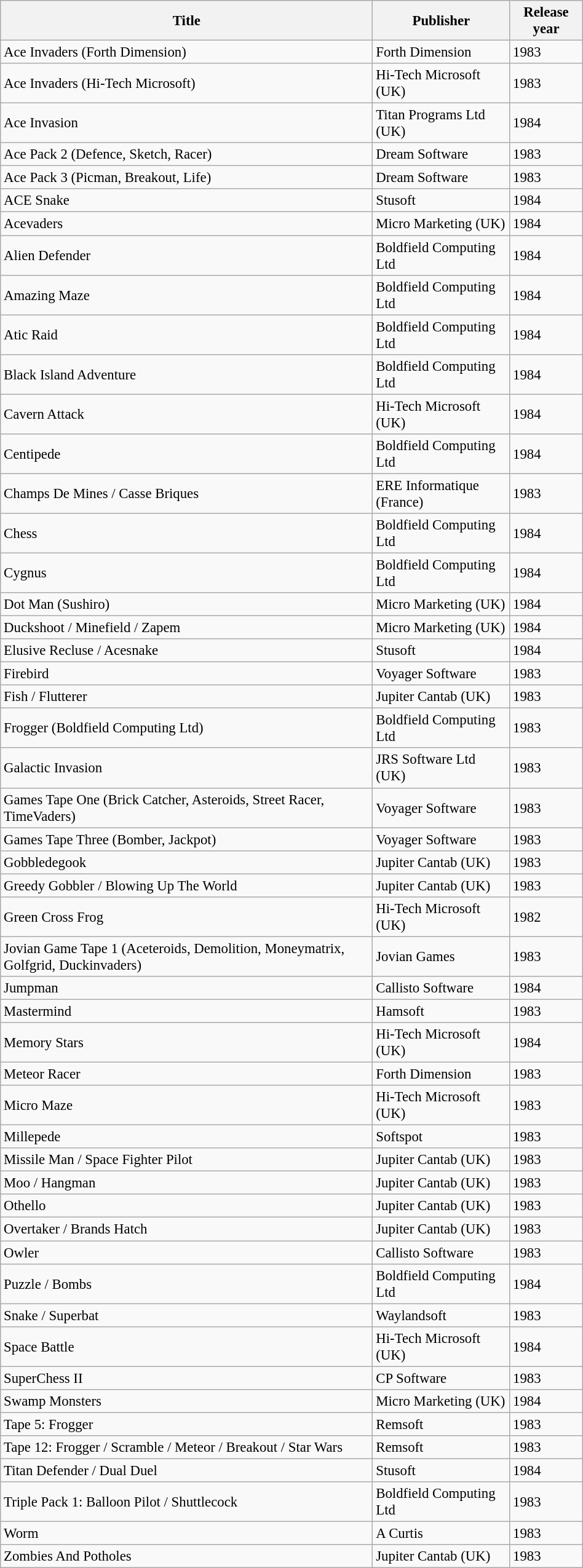<table class="wikitable plainrowheaders sortable" style="width:50%; font-size:95%;" id="softwarelist">
<tr>
<th rowspan="1">Title</th>
<th colspan="1">Publisher</th>
<th rowspan="1">Release year</th>
</tr>
<tr>
<td>Ace Invaders (Forth  Dimension)</td>
<td>Forth Dimension</td>
<td>1983</td>
</tr>
<tr>
<td>Ace Invaders (Hi-Tech Microsoft)</td>
<td>Hi-Tech Microsoft (UK)</td>
<td>1983</td>
</tr>
<tr>
<td>Ace Invasion</td>
<td>Titan Programs Ltd (UK)</td>
<td>1984</td>
</tr>
<tr>
<td>Ace Pack 2 (Defence, Sketch,  Racer)</td>
<td>Dream Software</td>
<td>1983</td>
</tr>
<tr>
<td>Ace Pack 3 (Picman, Breakout,  Life)</td>
<td>Dream Software</td>
<td>1983</td>
</tr>
<tr>
<td>ACE Snake</td>
<td>Stusoft</td>
<td>1984</td>
</tr>
<tr>
<td>Acevaders</td>
<td>Micro Marketing (UK)</td>
<td>1984</td>
</tr>
<tr>
<td>Alien Defender</td>
<td>Boldfield Computing Ltd</td>
<td>1984</td>
</tr>
<tr>
<td>Amazing Maze</td>
<td>Boldfield Computing Ltd</td>
<td>1984</td>
</tr>
<tr>
<td>Atic Raid</td>
<td>Boldfield Computing Ltd</td>
<td>1984</td>
</tr>
<tr>
<td>Black Island Adventure</td>
<td>Boldfield Computing Ltd</td>
<td>1984</td>
</tr>
<tr>
<td>Cavern Attack</td>
<td>Hi-Tech Microsoft (UK)</td>
<td>1984</td>
</tr>
<tr>
<td>Centipede</td>
<td>Boldfield Computing Ltd</td>
<td>1984</td>
</tr>
<tr>
<td>Champs De Mines / Casse Briques</td>
<td>ERE Informatique (France)</td>
<td>1983</td>
</tr>
<tr>
<td>Chess</td>
<td>Boldfield Computing Ltd</td>
<td>1984</td>
</tr>
<tr>
<td>Cygnus</td>
<td>Boldfield Computing Ltd</td>
<td>1984</td>
</tr>
<tr>
<td>Dot Man (Sushiro)</td>
<td>Micro Marketing (UK)</td>
<td>1984</td>
</tr>
<tr>
<td>Duckshoot / Minefield / Zapem</td>
<td>Micro Marketing (UK)</td>
<td>1984</td>
</tr>
<tr>
<td>Elusive Recluse / Acesnake</td>
<td>Stusoft</td>
<td>1984</td>
</tr>
<tr>
<td>Firebird</td>
<td>Voyager Software</td>
<td>1983</td>
</tr>
<tr>
<td>Fish / Flutterer</td>
<td>Jupiter Cantab (UK)</td>
<td>1983</td>
</tr>
<tr>
<td>Frogger (Boldfield Computing Ltd)</td>
<td>Boldfield Computing Ltd</td>
<td>1983</td>
</tr>
<tr>
<td>Galactic Invasion</td>
<td>JRS Software Ltd (UK)</td>
<td>1983</td>
</tr>
<tr>
<td>Games Tape One (Brick Catcher, Asteroids,  Street Racer, TimeVaders)</td>
<td>Voyager Software</td>
<td>1983</td>
</tr>
<tr>
<td>Games Tape Three (Bomber, Jackpot)</td>
<td>Voyager Software</td>
<td>1983</td>
</tr>
<tr>
<td>Gobbledegook</td>
<td>Jupiter Cantab (UK)</td>
<td>1983</td>
</tr>
<tr>
<td>Greedy Gobbler / Blowing Up The World</td>
<td>Jupiter Cantab (UK)</td>
<td>1983</td>
</tr>
<tr>
<td>Green Cross Frog</td>
<td>Hi-Tech Microsoft (UK)</td>
<td>1982</td>
</tr>
<tr>
<td>Jovian Game Tape 1 (Aceteroids,  Demolition, Moneymatrix, Golfgrid, Duckinvaders)</td>
<td>Jovian Games</td>
<td>1983</td>
</tr>
<tr>
<td>Jumpman</td>
<td>Callisto Software</td>
<td>1984</td>
</tr>
<tr>
<td>Mastermind</td>
<td>Hamsoft</td>
<td>1983</td>
</tr>
<tr>
<td>Memory Stars</td>
<td>Hi-Tech Microsoft (UK)</td>
<td>1984</td>
</tr>
<tr>
<td>Meteor Racer</td>
<td>Forth Dimension</td>
<td>1983</td>
</tr>
<tr>
<td>Micro Maze</td>
<td>Hi-Tech Microsoft (UK)</td>
<td>1983</td>
</tr>
<tr>
<td>Millepede</td>
<td>Softspot</td>
<td>1983</td>
</tr>
<tr>
<td>Missile Man / Space Fighter Pilot</td>
<td>Jupiter Cantab (UK)</td>
<td>1983</td>
</tr>
<tr>
<td>Moo / Hangman</td>
<td>Jupiter Cantab (UK)</td>
<td>1983</td>
</tr>
<tr>
<td>Othello</td>
<td>Jupiter Cantab (UK)</td>
<td>1983</td>
</tr>
<tr>
<td>Overtaker / Brands Hatch</td>
<td>Jupiter Cantab (UK)</td>
<td>1983</td>
</tr>
<tr>
<td>Owler</td>
<td>Callisto Software</td>
<td>1983</td>
</tr>
<tr>
<td>Puzzle / Bombs</td>
<td>Boldfield Computing Ltd</td>
<td>1984</td>
</tr>
<tr>
<td>Snake / Superbat</td>
<td>Waylandsoft</td>
<td>1983</td>
</tr>
<tr>
<td>Space Battle</td>
<td>Hi-Tech Microsoft (UK)</td>
<td>1984</td>
</tr>
<tr>
<td>SuperChess II</td>
<td>CP Software</td>
<td>1983</td>
</tr>
<tr>
<td>Swamp Monsters</td>
<td>Micro Marketing (UK)</td>
<td>1984</td>
</tr>
<tr>
<td>Tape 5: Frogger</td>
<td>Remsoft</td>
<td>1983</td>
</tr>
<tr>
<td>Tape 12: Frogger / Scramble / Meteor /  Breakout / Star Wars</td>
<td>Remsoft</td>
<td>1983</td>
</tr>
<tr>
<td>Titan Defender / Dual Duel</td>
<td>Stusoft</td>
<td>1984</td>
</tr>
<tr>
<td>Triple Pack 1: Balloon Pilot /  Shuttlecock</td>
<td>Boldfield Computing Ltd</td>
<td>1983</td>
</tr>
<tr>
<td>Worm</td>
<td>A Curtis</td>
<td>1983</td>
</tr>
<tr>
<td>Zombies And Potholes</td>
<td>Jupiter Cantab (UK)</td>
<td>1983</td>
</tr>
</table>
